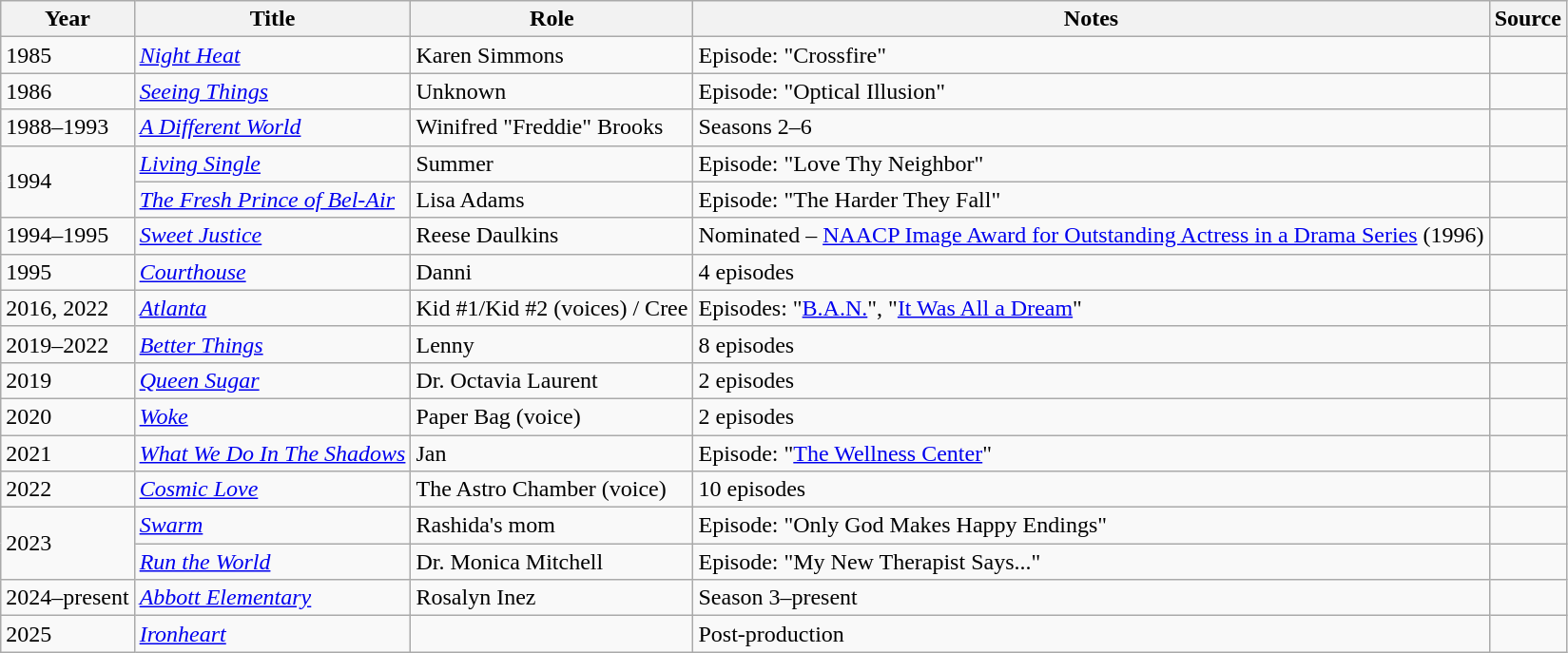<table class="wikitable sortable plainrowheaders">
<tr>
<th>Year</th>
<th>Title</th>
<th>Role</th>
<th class="unsortable">Notes</th>
<th class="unsortable">Source</th>
</tr>
<tr>
<td>1985</td>
<td><em><a href='#'>Night Heat</a></em></td>
<td>Karen Simmons</td>
<td>Episode: "Crossfire"</td>
<td></td>
</tr>
<tr>
<td>1986</td>
<td><em><a href='#'>Seeing Things</a></em></td>
<td>Unknown</td>
<td>Episode: "Optical Illusion"</td>
<td></td>
</tr>
<tr>
<td>1988–1993</td>
<td data-sort-value="Different World, A"><em><a href='#'>A Different World</a></em></td>
<td>Winifred "Freddie" Brooks</td>
<td>Seasons 2–6</td>
<td></td>
</tr>
<tr>
<td rowspan="2">1994</td>
<td><em><a href='#'>Living Single</a></em></td>
<td>Summer</td>
<td>Episode: "Love Thy Neighbor"</td>
<td></td>
</tr>
<tr>
<td data-sort-value="Fresh Prince of Bel-Air, The"><em><a href='#'>The Fresh Prince of Bel-Air</a></em></td>
<td>Lisa Adams</td>
<td>Episode: "The Harder They Fall"</td>
<td></td>
</tr>
<tr>
<td>1994–1995</td>
<td><em><a href='#'>Sweet Justice</a></em></td>
<td>Reese Daulkins</td>
<td>Nominated – <a href='#'>NAACP Image Award for Outstanding Actress in a Drama Series</a> (1996)</td>
<td></td>
</tr>
<tr>
<td>1995</td>
<td><em><a href='#'>Courthouse</a></em></td>
<td>Danni</td>
<td>4 episodes</td>
<td></td>
</tr>
<tr>
<td>2016, 2022</td>
<td><em><a href='#'>Atlanta</a></em></td>
<td>Kid #1/Kid #2 (voices) / Cree</td>
<td>Episodes: "<a href='#'>B.A.N.</a>", "<a href='#'>It Was All a Dream</a>"</td>
<td></td>
</tr>
<tr>
<td>2019–2022</td>
<td><em><a href='#'>Better Things</a></em></td>
<td>Lenny</td>
<td>8 episodes</td>
<td></td>
</tr>
<tr>
<td>2019</td>
<td><em><a href='#'>Queen Sugar</a></em></td>
<td>Dr. Octavia Laurent</td>
<td>2 episodes</td>
<td></td>
</tr>
<tr>
<td>2020</td>
<td><em><a href='#'>Woke</a></em></td>
<td>Paper Bag (voice)</td>
<td>2 episodes</td>
<td></td>
</tr>
<tr>
<td>2021</td>
<td><em><a href='#'>What We Do In The Shadows</a></em></td>
<td>Jan</td>
<td>Episode: "<a href='#'>The Wellness Center</a>"</td>
<td></td>
</tr>
<tr>
<td>2022</td>
<td><em><a href='#'>Cosmic Love</a></em></td>
<td>The Astro Chamber (voice)</td>
<td>10 episodes</td>
<td></td>
</tr>
<tr>
<td rowspan="2">2023</td>
<td><em><a href='#'>Swarm</a></em></td>
<td>Rashida's mom</td>
<td>Episode: "Only God Makes Happy Endings"</td>
<td></td>
</tr>
<tr>
<td><em><a href='#'>Run the World</a></em></td>
<td>Dr. Monica Mitchell</td>
<td>Episode: "My New Therapist Says..."</td>
<td></td>
</tr>
<tr>
<td>2024–present</td>
<td><em><a href='#'>Abbott Elementary</a></em></td>
<td>Rosalyn Inez</td>
<td>Season 3–present</td>
<td></td>
</tr>
<tr>
<td>2025</td>
<td><em><a href='#'>Ironheart</a></em></td>
<td></td>
<td>Post-production</td>
<td></td>
</tr>
</table>
